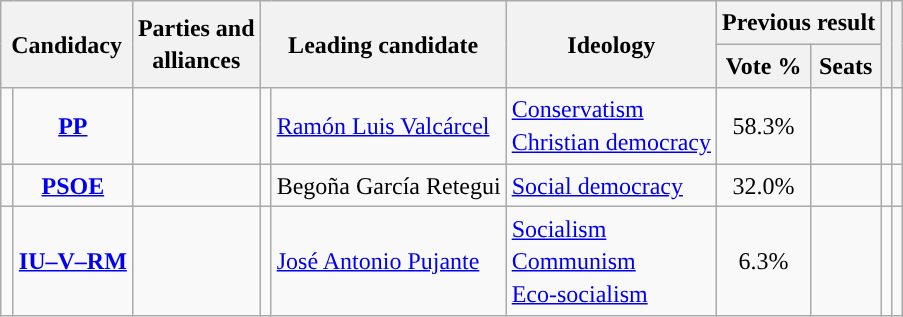<table class="wikitable" style="line-height:1.35em; text-align:left;">
<tr>
<th colspan="2" rowspan="2">Candidacy</th>
<th rowspan="2">Parties and<br>alliances</th>
<th colspan="2" rowspan="2">Leading candidate</th>
<th rowspan="2">Ideology</th>
<th colspan="2">Previous result</th>
<th rowspan="2"></th>
<th rowspan="2"></th>
</tr>
<tr>
<th>Vote %</th>
<th>Seats</th>
</tr>
<tr>
<td width="1" style="color:inherit;background:"></td>
<td align="center"><strong><a href='#'>PP</a></strong></td>
<td></td>
<td></td>
<td><a href='#'>Ramón Luis Valcárcel</a></td>
<td><a href='#'>Conservatism</a><br><a href='#'>Christian democracy</a></td>
<td align="center">58.3%</td>
<td></td>
<td></td>
<td></td>
</tr>
<tr>
<td style="color:inherit;background:"></td>
<td align="center"><strong><a href='#'>PSOE</a></strong></td>
<td></td>
<td></td>
<td>Begoña García Retegui</td>
<td><a href='#'>Social democracy</a></td>
<td align="center">32.0%</td>
<td></td>
<td></td>
<td></td>
</tr>
<tr>
<td style="color:inherit;background:"></td>
<td align="center"><strong><a href='#'>IU–V–RM</a></strong></td>
<td></td>
<td></td>
<td><a href='#'>José Antonio Pujante</a></td>
<td><a href='#'>Socialism</a><br><a href='#'>Communism</a><br><a href='#'>Eco-socialism</a></td>
<td align="center">6.3%</td>
<td></td>
<td></td>
<td><br></td>
</tr>
</table>
